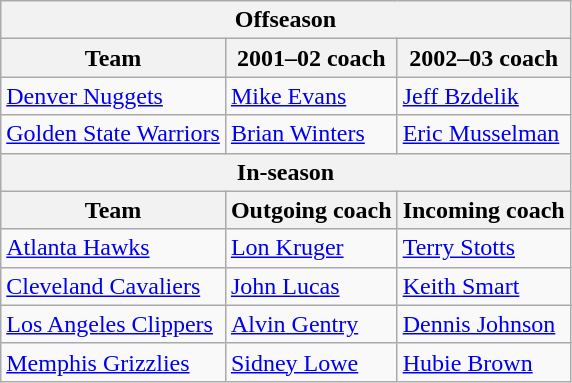<table class="wikitable">
<tr>
<th colspan="3">Offseason</th>
</tr>
<tr>
<th>Team</th>
<th>2001–02 coach</th>
<th>2002–03 coach</th>
</tr>
<tr>
<td><a href='#'>Denver Nuggets</a></td>
<td><a href='#'>Mike Evans</a></td>
<td><a href='#'>Jeff Bzdelik</a></td>
</tr>
<tr>
<td><a href='#'>Golden State Warriors</a></td>
<td><a href='#'>Brian Winters</a></td>
<td><a href='#'>Eric Musselman</a></td>
</tr>
<tr>
<th colspan="3">In-season</th>
</tr>
<tr>
<th>Team</th>
<th>Outgoing coach</th>
<th>Incoming coach</th>
</tr>
<tr>
<td><a href='#'>Atlanta Hawks</a></td>
<td><a href='#'>Lon Kruger</a></td>
<td><a href='#'>Terry Stotts</a></td>
</tr>
<tr>
<td><a href='#'>Cleveland Cavaliers</a></td>
<td><a href='#'>John Lucas</a></td>
<td><a href='#'>Keith Smart</a></td>
</tr>
<tr>
<td><a href='#'>Los Angeles Clippers</a></td>
<td><a href='#'>Alvin Gentry</a></td>
<td><a href='#'>Dennis Johnson</a></td>
</tr>
<tr>
<td><a href='#'>Memphis Grizzlies</a></td>
<td><a href='#'>Sidney Lowe</a></td>
<td><a href='#'>Hubie Brown</a></td>
</tr>
</table>
